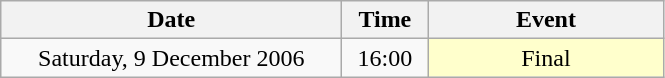<table class = "wikitable" style="text-align:center;">
<tr>
<th width=220>Date</th>
<th width=50>Time</th>
<th width=150>Event</th>
</tr>
<tr>
<td>Saturday, 9 December 2006</td>
<td>16:00</td>
<td bgcolor=ffffcc>Final</td>
</tr>
</table>
